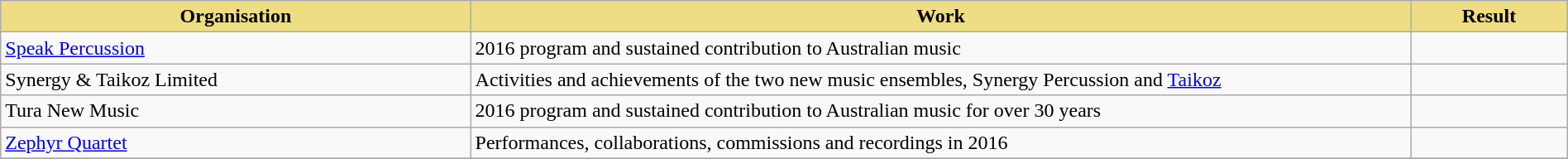<table class="wikitable" width=100%>
<tr>
<th style="width:30%;background:#EEDD82;">Organisation</th>
<th style="width:60%;background:#EEDD82;">Work</th>
<th style="width:10%;background:#EEDD82;">Result<br></th>
</tr>
<tr>
<td><a href='#'>Speak Percussion</a></td>
<td>2016 program and sustained contribution to Australian music</td>
<td></td>
</tr>
<tr>
<td>Synergy & Taikoz Limited</td>
<td>Activities and achievements of the two new music ensembles, Synergy Percussion and <a href='#'>Taikoz</a></td>
<td></td>
</tr>
<tr>
<td>Tura New Music</td>
<td>2016 program and sustained contribution to Australian music for over 30 years</td>
<td></td>
</tr>
<tr>
<td><a href='#'>Zephyr Quartet</a></td>
<td>Performances, collaborations, commissions and recordings in 2016</td>
<td></td>
</tr>
<tr>
</tr>
</table>
